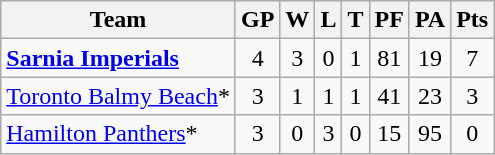<table class="wikitable">
<tr>
<th>Team</th>
<th>GP</th>
<th>W</th>
<th>L</th>
<th>T</th>
<th>PF</th>
<th>PA</th>
<th>Pts</th>
</tr>
<tr align="center">
<td align="left"><strong><a href='#'>Sarnia Imperials</a></strong></td>
<td>4</td>
<td>3</td>
<td>0</td>
<td>1</td>
<td>81</td>
<td>19</td>
<td>7</td>
</tr>
<tr align="center">
<td align="left"><a href='#'>Toronto Balmy Beach</a>*</td>
<td>3</td>
<td>1</td>
<td>1</td>
<td>1</td>
<td>41</td>
<td>23</td>
<td>3</td>
</tr>
<tr align="center">
<td align="left"><a href='#'>Hamilton Panthers</a>*</td>
<td>3</td>
<td>0</td>
<td>3</td>
<td>0</td>
<td>15</td>
<td>95</td>
<td>0</td>
</tr>
</table>
